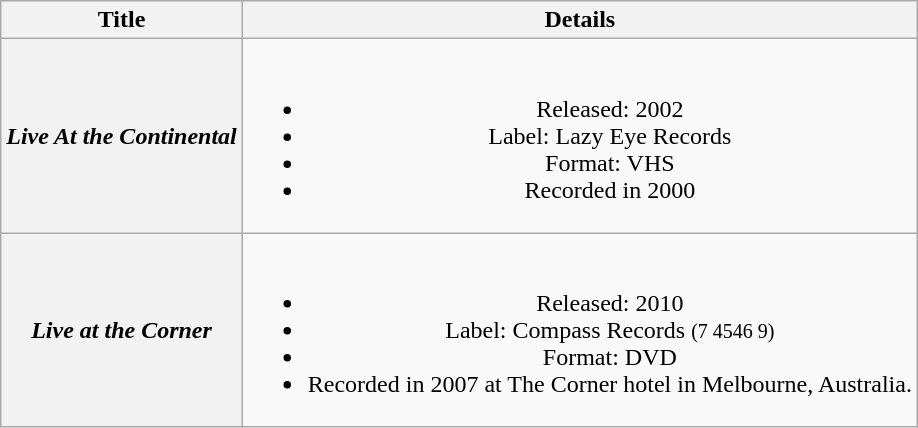<table class="wikitable plainrowheaders" style="text-align:center;" border="1">
<tr>
<th scope="col" rowspan="1">Title</th>
<th scope="col" rowspan="1">Details</th>
</tr>
<tr>
<th scope="row"><em>Live At the Continental</em></th>
<td><br><ul><li>Released: 2002</li><li>Label: Lazy Eye Records</li><li>Format: VHS</li><li>Recorded in 2000</li></ul></td>
</tr>
<tr>
<th scope="row"><em>Live at the Corner</em></th>
<td><br><ul><li>Released: 2010</li><li>Label: Compass Records <small>(7 4546 9)</small></li><li>Format: DVD</li><li>Recorded in 2007 at The Corner hotel in Melbourne, Australia.</li></ul></td>
</tr>
</table>
